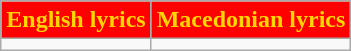<table class="wikitable">
<tr>
<th style="background-color:#FF0000;color:gold;">English lyrics</th>
<th style="background-color:#FF0000;color:gold;">Macedonian lyrics</th>
</tr>
<tr style="vertical-align:top;">
<td></td>
<td></td>
</tr>
</table>
